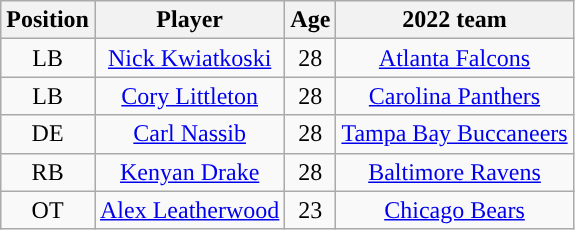<table class="wikitable" style="text-align:center">
<tr>
<th>Position</th>
<th>Player</th>
<th>Age</th>
<th>2022 team</th>
</tr>
<tr>
<td>LB</td>
<td><a href='#'>Nick Kwiatkoski</a></td>
<td>28</td>
<td><a href='#'>Atlanta Falcons</a></td>
</tr>
<tr>
<td>LB</td>
<td><a href='#'>Cory Littleton</a></td>
<td>28</td>
<td><a href='#'>Carolina Panthers</a></td>
</tr>
<tr>
<td>DE</td>
<td><a href='#'>Carl Nassib</a></td>
<td>28</td>
<td><a href='#'>Tampa Bay Buccaneers</a></td>
</tr>
<tr>
<td>RB</td>
<td><a href='#'>Kenyan Drake</a></td>
<td>28</td>
<td><a href='#'>Baltimore Ravens</a></td>
</tr>
<tr>
<td>OT</td>
<td><a href='#'>Alex Leatherwood</a></td>
<td>23</td>
<td><a href='#'>Chicago Bears</a></td>
</tr>
</table>
